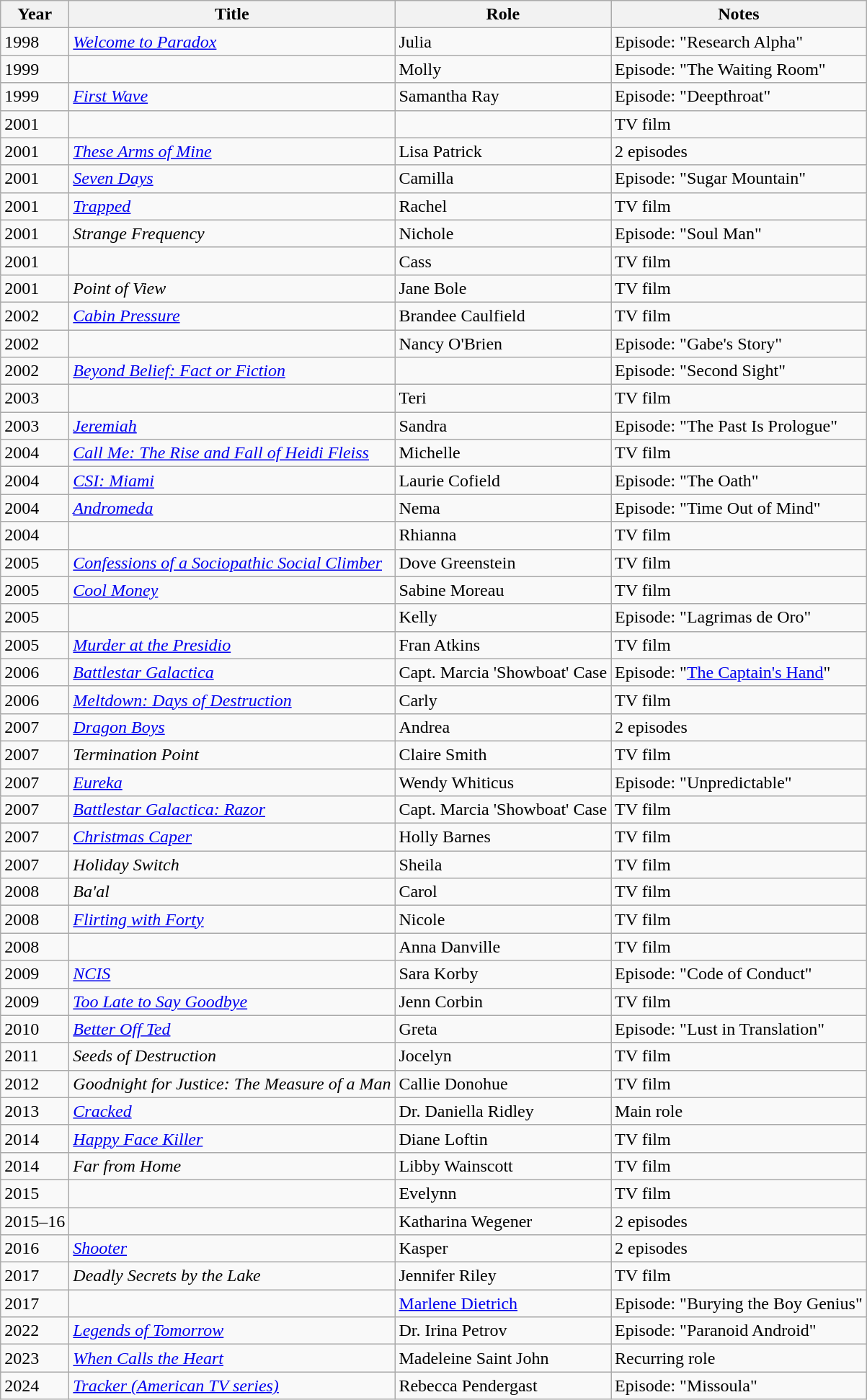<table class="wikitable sortable">
<tr>
<th>Year</th>
<th>Title</th>
<th>Role</th>
<th class="unsortable">Notes</th>
</tr>
<tr>
<td>1998</td>
<td><em><a href='#'>Welcome to Paradox</a></em></td>
<td>Julia</td>
<td>Episode: "Research Alpha"</td>
</tr>
<tr>
<td>1999</td>
<td><em></em></td>
<td>Molly</td>
<td>Episode: "The Waiting Room"</td>
</tr>
<tr>
<td>1999</td>
<td><em><a href='#'>First Wave</a></em></td>
<td>Samantha Ray</td>
<td>Episode: "Deepthroat"</td>
</tr>
<tr>
<td>2001</td>
<td><em></em></td>
<td></td>
<td>TV film</td>
</tr>
<tr>
<td>2001</td>
<td><em><a href='#'>These Arms of Mine</a></em></td>
<td>Lisa Patrick</td>
<td>2 episodes</td>
</tr>
<tr>
<td>2001</td>
<td><em><a href='#'>Seven Days</a></em></td>
<td>Camilla</td>
<td>Episode: "Sugar Mountain"</td>
</tr>
<tr>
<td>2001</td>
<td><em><a href='#'>Trapped</a></em></td>
<td>Rachel</td>
<td>TV film</td>
</tr>
<tr>
<td>2001</td>
<td><em>Strange Frequency</em></td>
<td>Nichole</td>
<td>Episode: "Soul Man"</td>
</tr>
<tr>
<td>2001</td>
<td><em></em></td>
<td>Cass</td>
<td>TV film</td>
</tr>
<tr>
<td>2001</td>
<td><em>Point of View</em></td>
<td>Jane Bole</td>
<td>TV film</td>
</tr>
<tr>
<td>2002</td>
<td><em><a href='#'>Cabin Pressure</a></em></td>
<td>Brandee Caulfield</td>
<td>TV film</td>
</tr>
<tr>
<td>2002</td>
<td><em></em></td>
<td>Nancy O'Brien</td>
<td>Episode: "Gabe's Story"</td>
</tr>
<tr>
<td>2002</td>
<td><em><a href='#'>Beyond Belief: Fact or Fiction</a></em></td>
<td></td>
<td>Episode: "Second Sight"</td>
</tr>
<tr>
<td>2003</td>
<td><em></em></td>
<td>Teri</td>
<td>TV film</td>
</tr>
<tr>
<td>2003</td>
<td><em><a href='#'>Jeremiah</a></em></td>
<td>Sandra</td>
<td>Episode: "The Past Is Prologue"</td>
</tr>
<tr>
<td>2004</td>
<td><em><a href='#'>Call Me: The Rise and Fall of Heidi Fleiss</a></em></td>
<td>Michelle</td>
<td>TV film</td>
</tr>
<tr>
<td>2004</td>
<td><em><a href='#'>CSI: Miami</a></em></td>
<td>Laurie Cofield</td>
<td>Episode: "The Oath"</td>
</tr>
<tr>
<td>2004</td>
<td><em><a href='#'>Andromeda</a></em></td>
<td>Nema</td>
<td>Episode: "Time Out of Mind"</td>
</tr>
<tr>
<td>2004</td>
<td><em></em></td>
<td>Rhianna</td>
<td>TV film</td>
</tr>
<tr>
<td>2005</td>
<td><em><a href='#'>Confessions of a Sociopathic Social Climber</a></em></td>
<td>Dove Greenstein</td>
<td>TV film</td>
</tr>
<tr>
<td>2005</td>
<td><em><a href='#'>Cool Money</a></em></td>
<td>Sabine Moreau</td>
<td>TV film</td>
</tr>
<tr>
<td>2005</td>
<td><em></em></td>
<td>Kelly</td>
<td>Episode: "Lagrimas de Oro"</td>
</tr>
<tr>
<td>2005</td>
<td><em><a href='#'>Murder at the Presidio</a></em></td>
<td>Fran Atkins</td>
<td>TV film</td>
</tr>
<tr>
<td>2006</td>
<td><em><a href='#'>Battlestar Galactica</a></em></td>
<td>Capt. Marcia 'Showboat' Case</td>
<td>Episode: "<a href='#'>The Captain's Hand</a>"</td>
</tr>
<tr>
<td>2006</td>
<td><em><a href='#'>Meltdown: Days of Destruction</a></em></td>
<td>Carly</td>
<td>TV film</td>
</tr>
<tr>
<td>2007</td>
<td><em><a href='#'>Dragon Boys</a></em></td>
<td>Andrea</td>
<td>2 episodes</td>
</tr>
<tr>
<td>2007</td>
<td><em>Termination Point</em></td>
<td>Claire Smith</td>
<td>TV film</td>
</tr>
<tr>
<td>2007</td>
<td><em><a href='#'>Eureka</a></em></td>
<td>Wendy Whiticus</td>
<td>Episode: "Unpredictable"</td>
</tr>
<tr>
<td>2007</td>
<td><em><a href='#'>Battlestar Galactica: Razor</a></em></td>
<td>Capt. Marcia 'Showboat' Case</td>
<td>TV film</td>
</tr>
<tr>
<td>2007</td>
<td><em><a href='#'>Christmas Caper</a></em></td>
<td>Holly Barnes</td>
<td>TV film</td>
</tr>
<tr>
<td>2007</td>
<td><em>Holiday Switch</em></td>
<td>Sheila</td>
<td>TV film</td>
</tr>
<tr>
<td>2008</td>
<td><em>Ba'al</em></td>
<td>Carol</td>
<td>TV film</td>
</tr>
<tr>
<td>2008</td>
<td><em><a href='#'>Flirting with Forty</a></em></td>
<td>Nicole</td>
<td>TV film</td>
</tr>
<tr>
<td>2008</td>
<td><em></em></td>
<td>Anna Danville</td>
<td>TV film</td>
</tr>
<tr>
<td>2009</td>
<td><em><a href='#'>NCIS</a></em></td>
<td>Sara Korby</td>
<td>Episode: "Code of Conduct"</td>
</tr>
<tr>
<td>2009</td>
<td><em><a href='#'>Too Late to Say Goodbye</a></em></td>
<td>Jenn Corbin</td>
<td>TV film</td>
</tr>
<tr>
<td>2010</td>
<td><em><a href='#'>Better Off Ted</a></em></td>
<td>Greta</td>
<td>Episode: "Lust in Translation"</td>
</tr>
<tr>
<td>2011</td>
<td><em>Seeds of Destruction</em></td>
<td>Jocelyn</td>
<td>TV film</td>
</tr>
<tr>
<td>2012</td>
<td><em>Goodnight for Justice: The Measure of a Man</em></td>
<td>Callie Donohue</td>
<td>TV film</td>
</tr>
<tr>
<td>2013</td>
<td><em><a href='#'>Cracked</a></em></td>
<td>Dr. Daniella Ridley</td>
<td>Main role</td>
</tr>
<tr>
<td>2014</td>
<td><em><a href='#'>Happy Face Killer</a></em></td>
<td>Diane Loftin</td>
<td>TV film</td>
</tr>
<tr>
<td>2014</td>
<td><em>Far from Home</em></td>
<td>Libby Wainscott</td>
<td>TV film</td>
</tr>
<tr>
<td>2015</td>
<td><em></em></td>
<td>Evelynn</td>
<td>TV film</td>
</tr>
<tr>
<td>2015–16</td>
<td><em></em></td>
<td>Katharina Wegener</td>
<td>2 episodes</td>
</tr>
<tr>
<td>2016</td>
<td><em><a href='#'>Shooter</a></em></td>
<td>Kasper</td>
<td>2 episodes</td>
</tr>
<tr>
<td>2017</td>
<td><em>Deadly Secrets by the Lake</em></td>
<td>Jennifer Riley</td>
<td>TV film</td>
</tr>
<tr>
<td>2017</td>
<td><em></em></td>
<td><a href='#'>Marlene Dietrich</a></td>
<td>Episode: "Burying the Boy Genius"</td>
</tr>
<tr>
<td>2022</td>
<td><em><a href='#'>Legends of Tomorrow</a></em></td>
<td>Dr. Irina Petrov</td>
<td>Episode: "Paranoid Android"</td>
</tr>
<tr>
<td>2023</td>
<td><em><a href='#'>When Calls the Heart</a></em></td>
<td>Madeleine Saint John</td>
<td>Recurring role</td>
</tr>
<tr>
<td>2024</td>
<td><em><a href='#'>Tracker (American TV series)</a></em></td>
<td>Rebecca Pendergast</td>
<td>Episode: "Missoula"</td>
</tr>
</table>
